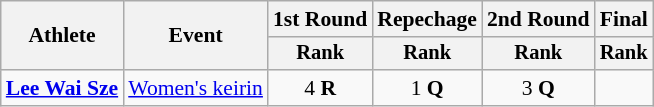<table class="wikitable" border="1" style="font-size:90%">
<tr>
<th rowspan="2">Athlete</th>
<th rowspan="2">Event</th>
<th>1st Round</th>
<th>Repechage</th>
<th>2nd Round</th>
<th>Final</th>
</tr>
<tr style="font-size:95%">
<th>Rank</th>
<th>Rank</th>
<th>Rank</th>
<th>Rank</th>
</tr>
<tr align=center>
<td align=left><strong><a href='#'>Lee Wai Sze</a></strong></td>
<td align=left><a href='#'>Women's keirin</a></td>
<td>4 <strong>R</strong></td>
<td>1 <strong>Q</strong></td>
<td>3 <strong>Q</strong></td>
<td></td>
</tr>
</table>
